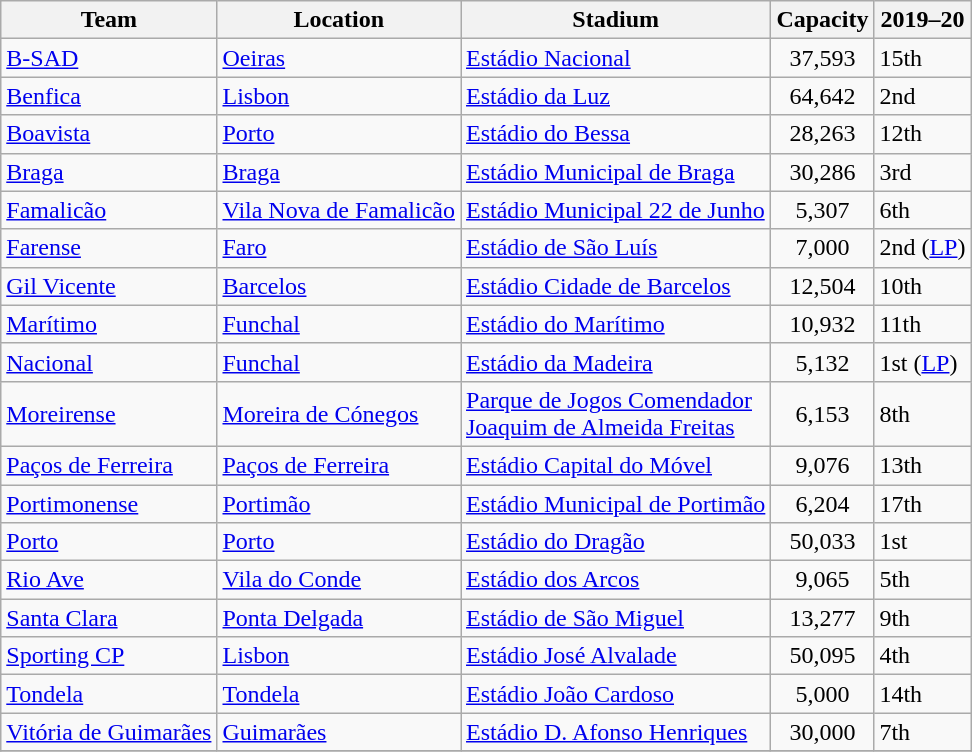<table class="wikitable sortable" style="text-align: left;">
<tr>
<th>Team</th>
<th>Location</th>
<th>Stadium</th>
<th>Capacity </th>
<th data-sort-type="number">2019–20</th>
</tr>
<tr>
<td><a href='#'>B-SAD</a></td>
<td><a href='#'>Oeiras</a></td>
<td><a href='#'>Estádio Nacional</a></td>
<td style="text-align:center;">37,593</td>
<td>15th</td>
</tr>
<tr>
<td><a href='#'>Benfica</a></td>
<td><a href='#'>Lisbon</a></td>
<td><a href='#'>Estádio da Luz</a></td>
<td style="text-align:center;">64,642</td>
<td>2nd</td>
</tr>
<tr>
<td><a href='#'>Boavista</a></td>
<td><a href='#'>Porto</a></td>
<td><a href='#'>Estádio do Bessa</a></td>
<td style="text-align:center;">28,263</td>
<td>12th</td>
</tr>
<tr>
<td><a href='#'>Braga</a></td>
<td><a href='#'>Braga</a></td>
<td><a href='#'>Estádio Municipal de Braga</a></td>
<td style="text-align:center;">30,286</td>
<td>3rd</td>
</tr>
<tr>
<td><a href='#'>Famalicão</a></td>
<td><a href='#'>Vila Nova de Famalicão</a></td>
<td><a href='#'>Estádio Municipal 22 de Junho</a></td>
<td style="text-align:center;">5,307</td>
<td>6th</td>
</tr>
<tr>
<td><a href='#'>Farense</a></td>
<td><a href='#'>Faro</a></td>
<td><a href='#'>Estádio de São Luís</a></td>
<td style="text-align:center;">7,000</td>
<td>2nd (<a href='#'>LP</a>)</td>
</tr>
<tr>
<td><a href='#'>Gil Vicente</a></td>
<td><a href='#'>Barcelos</a></td>
<td><a href='#'>Estádio Cidade de Barcelos</a></td>
<td style="text-align:center;">12,504</td>
<td>10th</td>
</tr>
<tr>
<td><a href='#'>Marítimo</a></td>
<td><a href='#'>Funchal</a></td>
<td><a href='#'>Estádio do Marítimo</a></td>
<td style="text-align:center;">10,932</td>
<td>11th</td>
</tr>
<tr>
<td><a href='#'>Nacional</a></td>
<td><a href='#'>Funchal</a></td>
<td><a href='#'>Estádio da Madeira</a></td>
<td style="text-align:center;">5,132</td>
<td>1st (<a href='#'>LP</a>)</td>
</tr>
<tr>
<td><a href='#'>Moreirense</a></td>
<td><a href='#'>Moreira de Cónegos</a></td>
<td><a href='#'>Parque de Jogos Comendador<br>Joaquim de Almeida Freitas</a></td>
<td style="text-align:center;">6,153</td>
<td>8th</td>
</tr>
<tr>
<td><a href='#'>Paços de Ferreira</a></td>
<td><a href='#'>Paços de Ferreira</a></td>
<td><a href='#'>Estádio Capital do Móvel</a></td>
<td style="text-align:center;">9,076</td>
<td>13th</td>
</tr>
<tr>
<td><a href='#'>Portimonense</a></td>
<td><a href='#'>Portimão</a></td>
<td><a href='#'>Estádio Municipal de Portimão</a></td>
<td style="text-align:center;">6,204</td>
<td>17th</td>
</tr>
<tr>
<td><a href='#'>Porto</a></td>
<td><a href='#'>Porto</a></td>
<td><a href='#'>Estádio do Dragão</a></td>
<td style="text-align:center;">50,033</td>
<td>1st</td>
</tr>
<tr>
<td><a href='#'>Rio Ave</a></td>
<td><a href='#'>Vila do Conde</a></td>
<td><a href='#'>Estádio dos Arcos</a></td>
<td style="text-align:center;">9,065</td>
<td>5th</td>
</tr>
<tr>
<td><a href='#'>Santa Clara</a></td>
<td><a href='#'>Ponta Delgada</a></td>
<td><a href='#'>Estádio de São Miguel</a></td>
<td style="text-align:center;">13,277</td>
<td>9th</td>
</tr>
<tr>
<td><a href='#'>Sporting CP</a></td>
<td><a href='#'>Lisbon</a></td>
<td><a href='#'>Estádio José Alvalade</a></td>
<td style="text-align:center;">50,095</td>
<td>4th</td>
</tr>
<tr>
<td><a href='#'>Tondela</a></td>
<td><a href='#'>Tondela</a></td>
<td><a href='#'>Estádio João Cardoso</a></td>
<td style="text-align:center;">5,000</td>
<td>14th</td>
</tr>
<tr>
<td><a href='#'>Vitória de Guimarães</a></td>
<td><a href='#'>Guimarães</a></td>
<td><a href='#'>Estádio D. Afonso Henriques</a></td>
<td style="text-align:center;">30,000</td>
<td>7th</td>
</tr>
<tr>
</tr>
</table>
